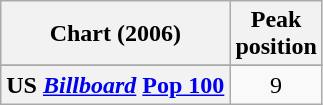<table class="wikitable sortable plainrowheaders" style="text-align:center">
<tr>
<th scope="col">Chart (2006)</th>
<th scope="col">Peak<br>position</th>
</tr>
<tr>
</tr>
<tr>
</tr>
<tr>
</tr>
<tr>
<th scope="row">US <em><a href='#'>Billboard</a></em> <a href='#'>Pop 100</a></th>
<td>9</td>
</tr>
</table>
